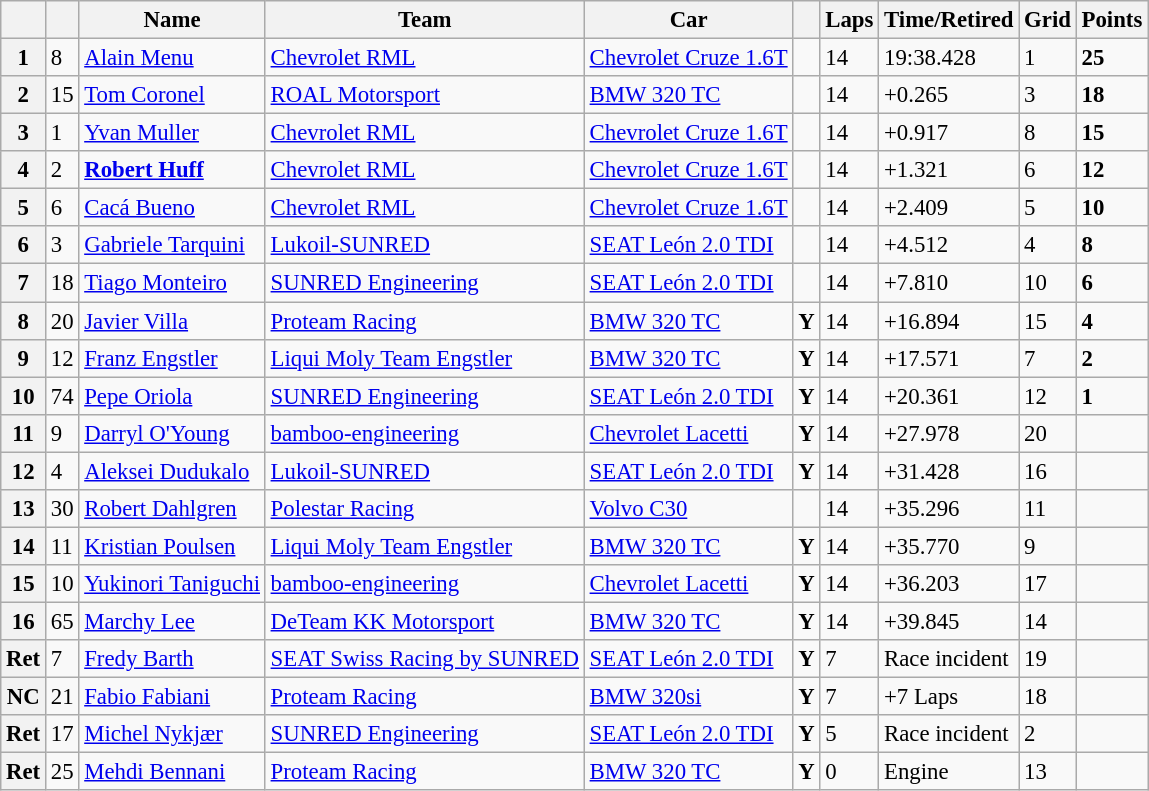<table class="wikitable sortable" style="font-size: 95%;">
<tr>
<th></th>
<th></th>
<th>Name</th>
<th>Team</th>
<th>Car</th>
<th></th>
<th>Laps</th>
<th>Time/Retired</th>
<th>Grid</th>
<th>Points</th>
</tr>
<tr>
<th>1</th>
<td>8</td>
<td> <a href='#'>Alain Menu</a></td>
<td><a href='#'>Chevrolet RML</a></td>
<td><a href='#'>Chevrolet Cruze 1.6T</a></td>
<td></td>
<td>14</td>
<td>19:38.428</td>
<td>1</td>
<td><strong>25</strong></td>
</tr>
<tr>
<th>2</th>
<td>15</td>
<td> <a href='#'>Tom Coronel</a></td>
<td><a href='#'>ROAL Motorsport</a></td>
<td><a href='#'>BMW 320 TC</a></td>
<td></td>
<td>14</td>
<td>+0.265</td>
<td>3</td>
<td><strong>18</strong></td>
</tr>
<tr>
<th>3</th>
<td>1</td>
<td> <a href='#'>Yvan Muller</a></td>
<td><a href='#'>Chevrolet RML</a></td>
<td><a href='#'>Chevrolet Cruze 1.6T</a></td>
<td></td>
<td>14</td>
<td>+0.917</td>
<td>8</td>
<td><strong>15</strong></td>
</tr>
<tr>
<th>4</th>
<td>2</td>
<td> <strong><a href='#'>Robert Huff</a></strong></td>
<td><a href='#'>Chevrolet RML</a></td>
<td><a href='#'>Chevrolet Cruze 1.6T</a></td>
<td></td>
<td>14</td>
<td>+1.321</td>
<td>6</td>
<td><strong>12</strong></td>
</tr>
<tr>
<th>5</th>
<td>6</td>
<td> <a href='#'>Cacá Bueno</a></td>
<td><a href='#'>Chevrolet RML</a></td>
<td><a href='#'>Chevrolet Cruze 1.6T</a></td>
<td></td>
<td>14</td>
<td>+2.409</td>
<td>5</td>
<td><strong>10</strong></td>
</tr>
<tr>
<th>6</th>
<td>3</td>
<td> <a href='#'>Gabriele Tarquini</a></td>
<td><a href='#'>Lukoil-SUNRED</a></td>
<td><a href='#'>SEAT León 2.0 TDI</a></td>
<td></td>
<td>14</td>
<td>+4.512</td>
<td>4</td>
<td><strong>8</strong></td>
</tr>
<tr>
<th>7</th>
<td>18</td>
<td> <a href='#'>Tiago Monteiro</a></td>
<td><a href='#'>SUNRED Engineering</a></td>
<td><a href='#'>SEAT León 2.0 TDI</a></td>
<td></td>
<td>14</td>
<td>+7.810</td>
<td>10</td>
<td><strong>6</strong></td>
</tr>
<tr>
<th>8</th>
<td>20</td>
<td> <a href='#'>Javier Villa</a></td>
<td><a href='#'>Proteam Racing</a></td>
<td><a href='#'>BMW 320 TC</a></td>
<td align=center><strong><span>Y</span></strong></td>
<td>14</td>
<td>+16.894</td>
<td>15</td>
<td><strong>4</strong></td>
</tr>
<tr>
<th>9</th>
<td>12</td>
<td> <a href='#'>Franz Engstler</a></td>
<td><a href='#'>Liqui Moly Team Engstler</a></td>
<td><a href='#'>BMW 320 TC</a></td>
<td align=center><strong><span>Y</span></strong></td>
<td>14</td>
<td>+17.571</td>
<td>7</td>
<td><strong>2</strong></td>
</tr>
<tr>
<th>10</th>
<td>74</td>
<td> <a href='#'>Pepe Oriola</a></td>
<td><a href='#'>SUNRED Engineering</a></td>
<td><a href='#'>SEAT León 2.0 TDI</a></td>
<td align=center><strong><span>Y</span></strong></td>
<td>14</td>
<td>+20.361</td>
<td>12</td>
<td><strong>1</strong></td>
</tr>
<tr>
<th>11</th>
<td>9</td>
<td> <a href='#'>Darryl O'Young</a></td>
<td><a href='#'>bamboo-engineering</a></td>
<td><a href='#'>Chevrolet Lacetti</a></td>
<td align=center><strong><span>Y</span></strong></td>
<td>14</td>
<td>+27.978</td>
<td>20</td>
<td></td>
</tr>
<tr>
<th>12</th>
<td>4</td>
<td> <a href='#'>Aleksei Dudukalo</a></td>
<td><a href='#'>Lukoil-SUNRED</a></td>
<td><a href='#'>SEAT León 2.0 TDI</a></td>
<td align=center><strong><span>Y</span></strong></td>
<td>14</td>
<td>+31.428</td>
<td>16</td>
<td></td>
</tr>
<tr>
<th>13</th>
<td>30</td>
<td> <a href='#'>Robert Dahlgren</a></td>
<td><a href='#'>Polestar Racing</a></td>
<td><a href='#'>Volvo C30</a></td>
<td></td>
<td>14</td>
<td>+35.296</td>
<td>11</td>
<td></td>
</tr>
<tr>
<th>14</th>
<td>11</td>
<td> <a href='#'>Kristian Poulsen</a></td>
<td><a href='#'>Liqui Moly Team Engstler</a></td>
<td><a href='#'>BMW 320 TC</a></td>
<td align=center><strong><span>Y</span></strong></td>
<td>14</td>
<td>+35.770</td>
<td>9</td>
<td></td>
</tr>
<tr>
<th>15</th>
<td>10</td>
<td> <a href='#'>Yukinori Taniguchi</a></td>
<td><a href='#'>bamboo-engineering</a></td>
<td><a href='#'>Chevrolet Lacetti</a></td>
<td align=center><strong><span>Y</span></strong></td>
<td>14</td>
<td>+36.203</td>
<td>17</td>
<td></td>
</tr>
<tr>
<th>16</th>
<td>65</td>
<td> <a href='#'>Marchy Lee</a></td>
<td><a href='#'>DeTeam KK Motorsport</a></td>
<td><a href='#'>BMW 320 TC</a></td>
<td align=center><strong><span>Y</span></strong></td>
<td>14</td>
<td>+39.845</td>
<td>14</td>
<td></td>
</tr>
<tr>
<th>Ret</th>
<td>7</td>
<td> <a href='#'>Fredy Barth</a></td>
<td><a href='#'>SEAT Swiss Racing by SUNRED</a></td>
<td><a href='#'>SEAT León 2.0 TDI</a></td>
<td align=center><strong><span>Y</span></strong></td>
<td>7</td>
<td>Race incident</td>
<td>19</td>
<td></td>
</tr>
<tr>
<th>NC</th>
<td>21</td>
<td> <a href='#'>Fabio Fabiani</a></td>
<td><a href='#'>Proteam Racing</a></td>
<td><a href='#'>BMW 320si</a></td>
<td align=center><strong><span>Y</span></strong></td>
<td>7</td>
<td>+7 Laps</td>
<td>18</td>
<td></td>
</tr>
<tr>
<th>Ret</th>
<td>17</td>
<td> <a href='#'>Michel Nykjær</a></td>
<td><a href='#'>SUNRED Engineering</a></td>
<td><a href='#'>SEAT León 2.0 TDI</a></td>
<td align=center><strong><span>Y</span></strong></td>
<td>5</td>
<td>Race incident</td>
<td>2</td>
<td></td>
</tr>
<tr>
<th>Ret</th>
<td>25</td>
<td> <a href='#'>Mehdi Bennani</a></td>
<td><a href='#'>Proteam Racing</a></td>
<td><a href='#'>BMW 320 TC</a></td>
<td align=center><strong><span>Y</span></strong></td>
<td>0</td>
<td>Engine</td>
<td>13</td>
<td></td>
</tr>
</table>
